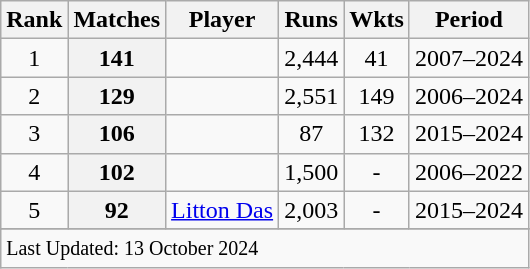<table class="wikitable plainrowheaders sortable">
<tr>
<th scope=col>Rank</th>
<th scope=col>Matches</th>
<th scope=col>Player</th>
<th scope=col>Runs</th>
<th scope=col>Wkts</th>
<th scope=col>Period</th>
</tr>
<tr>
<td align=center>1</td>
<th scope=row style=text-align:center;>141</th>
<td></td>
<td align=center>2,444</td>
<td align=center>41</td>
<td>2007–2024</td>
</tr>
<tr>
<td align=center>2</td>
<th scope=row style=text-align:center;>129</th>
<td></td>
<td align=center>2,551</td>
<td align="center">149</td>
<td>2006–2024</td>
</tr>
<tr>
<td align=center>3</td>
<th scope=row style=text-align:center;>106</th>
<td></td>
<td align=center>87</td>
<td align=center>132</td>
<td>2015–2024</td>
</tr>
<tr>
<td align=center>4</td>
<th scope=row style=text-align:center;>102</th>
<td></td>
<td align=center>1,500</td>
<td align=center>-</td>
<td>2006–2022</td>
</tr>
<tr>
<td align=center>5</td>
<th scope=row style=text-align:center;>92</th>
<td><a href='#'>Litton Das</a></td>
<td align=center>2,003</td>
<td align=center>-</td>
<td>2015–2024</td>
</tr>
<tr>
</tr>
<tr class=sortbottom>
<td colspan=6><small>Last Updated: 13 October 2024</small></td>
</tr>
</table>
